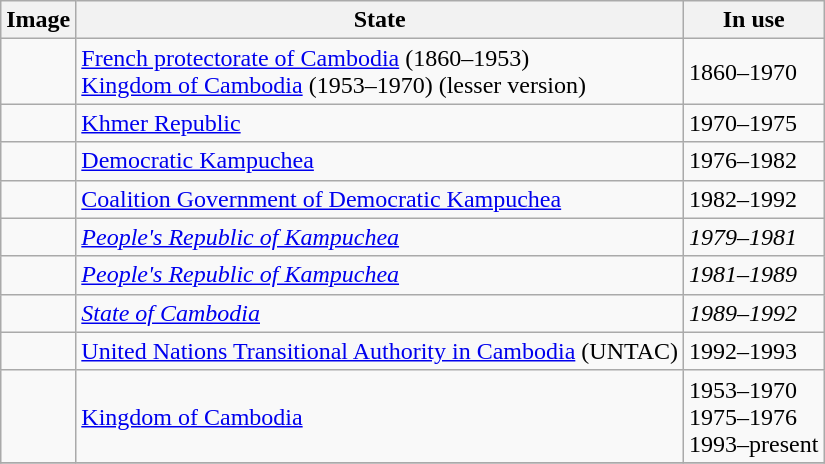<table class="wikitable">
<tr>
<th>Image</th>
<th>State</th>
<th>In use</th>
</tr>
<tr>
<td></td>
<td><a href='#'>French protectorate of Cambodia</a> (1860–1953)<br><a href='#'>Kingdom of Cambodia</a> (1953–1970) (lesser version)</td>
<td>1860–1970</td>
</tr>
<tr>
<td></td>
<td><a href='#'>Khmer Republic</a></td>
<td>1970–1975</td>
</tr>
<tr>
<td></td>
<td><a href='#'>Democratic Kampuchea</a></td>
<td>1976–1982</td>
</tr>
<tr>
<td></td>
<td><a href='#'>Coalition Government of Democratic Kampuchea</a></td>
<td>1982–1992</td>
</tr>
<tr>
<td></td>
<td><em><a href='#'>People's Republic of Kampuchea</a></em></td>
<td><em>1979–1981</em></td>
</tr>
<tr>
<td></td>
<td><em><a href='#'>People's Republic of Kampuchea</a></em></td>
<td><em>1981–1989</em></td>
</tr>
<tr>
<td></td>
<td><em><a href='#'>State of Cambodia</a></em></td>
<td><em>1989–1992</em></td>
</tr>
<tr>
<td></td>
<td><a href='#'>United Nations Transitional Authority in Cambodia</a> (UNTAC)</td>
<td>1992–1993</td>
</tr>
<tr>
<td></td>
<td><a href='#'>Kingdom of Cambodia</a></td>
<td>1953–1970<br>1975–1976<br>1993–present</td>
</tr>
<tr>
</tr>
</table>
